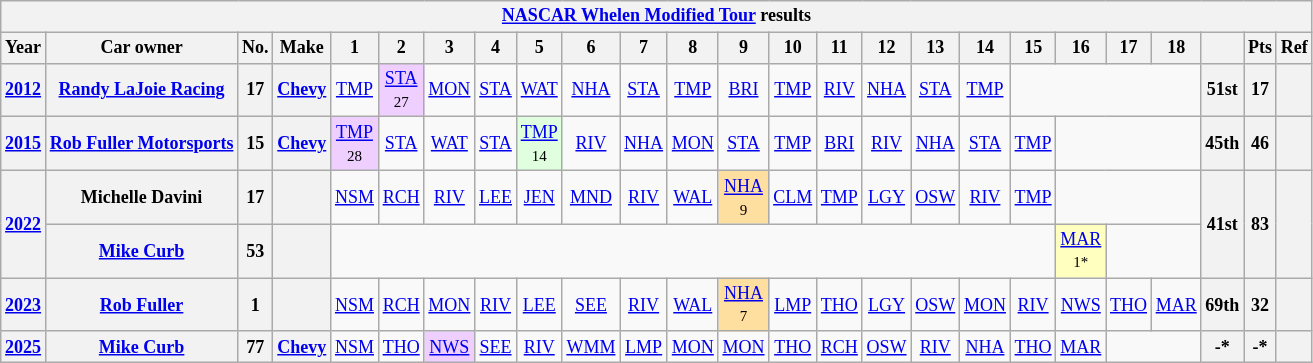<table class="wikitable" style="text-align:center; font-size:75%">
<tr>
<th colspan=25><a href='#'>NASCAR Whelen Modified Tour</a> results</th>
</tr>
<tr>
<th>Year</th>
<th>Car owner</th>
<th>No.</th>
<th>Make</th>
<th>1</th>
<th>2</th>
<th>3</th>
<th>4</th>
<th>5</th>
<th>6</th>
<th>7</th>
<th>8</th>
<th>9</th>
<th>10</th>
<th>11</th>
<th>12</th>
<th>13</th>
<th>14</th>
<th>15</th>
<th>16</th>
<th>17</th>
<th>18</th>
<th></th>
<th>Pts</th>
<th>Ref</th>
</tr>
<tr>
<th><a href='#'>2012</a></th>
<th><a href='#'>Randy LaJoie Racing</a></th>
<th>17</th>
<th><a href='#'>Chevy</a></th>
<td><a href='#'>TMP</a></td>
<td style="background:#EFCFFF;"><a href='#'>STA</a><br><small>27</small></td>
<td><a href='#'>MON</a></td>
<td><a href='#'>STA</a></td>
<td><a href='#'>WAT</a></td>
<td><a href='#'>NHA</a></td>
<td><a href='#'>STA</a></td>
<td><a href='#'>TMP</a></td>
<td><a href='#'>BRI</a></td>
<td><a href='#'>TMP</a></td>
<td><a href='#'>RIV</a></td>
<td><a href='#'>NHA</a></td>
<td><a href='#'>STA</a></td>
<td><a href='#'>TMP</a></td>
<td colspan=4></td>
<th>51st</th>
<th>17</th>
<th></th>
</tr>
<tr>
<th><a href='#'>2015</a></th>
<th><a href='#'>Rob Fuller Motorsports</a></th>
<th>15</th>
<th><a href='#'>Chevy</a></th>
<td style="background:#EFCFFF;"><a href='#'>TMP</a><br><small>28</small></td>
<td><a href='#'>STA</a></td>
<td><a href='#'>WAT</a></td>
<td><a href='#'>STA</a></td>
<td style="background:#DFFFDF;"><a href='#'>TMP</a><br><small>14</small></td>
<td><a href='#'>RIV</a></td>
<td><a href='#'>NHA</a></td>
<td><a href='#'>MON</a></td>
<td><a href='#'>STA</a></td>
<td><a href='#'>TMP</a></td>
<td><a href='#'>BRI</a></td>
<td><a href='#'>RIV</a></td>
<td><a href='#'>NHA</a></td>
<td><a href='#'>STA</a></td>
<td><a href='#'>TMP</a></td>
<td colspan=3></td>
<th>45th</th>
<th>46</th>
<th></th>
</tr>
<tr>
<th rowspan=2><a href='#'>2022</a></th>
<th>Michelle Davini</th>
<th>17</th>
<th></th>
<td><a href='#'>NSM</a></td>
<td><a href='#'>RCH</a></td>
<td><a href='#'>RIV</a></td>
<td><a href='#'>LEE</a></td>
<td><a href='#'>JEN</a></td>
<td><a href='#'>MND</a></td>
<td><a href='#'>RIV</a></td>
<td><a href='#'>WAL</a></td>
<td style="background:#FFDF9F;"><a href='#'>NHA</a><br><small>9</small></td>
<td><a href='#'>CLM</a></td>
<td><a href='#'>TMP</a></td>
<td><a href='#'>LGY</a></td>
<td><a href='#'>OSW</a></td>
<td><a href='#'>RIV</a></td>
<td><a href='#'>TMP</a></td>
<td colspan=3></td>
<th rowspan=2>41st</th>
<th rowspan=2>83</th>
<th rowspan=2></th>
</tr>
<tr>
<th><a href='#'>Mike Curb</a></th>
<th>53</th>
<th></th>
<td colspan=15></td>
<td style="background:#FFFFBF;"><a href='#'>MAR</a><br><small>1*</small></td>
<td colspan=2></td>
</tr>
<tr>
<th><a href='#'>2023</a></th>
<th><a href='#'>Rob Fuller</a></th>
<th>1</th>
<th></th>
<td><a href='#'>NSM</a></td>
<td><a href='#'>RCH</a></td>
<td><a href='#'>MON</a></td>
<td><a href='#'>RIV</a></td>
<td><a href='#'>LEE</a></td>
<td><a href='#'>SEE</a></td>
<td><a href='#'>RIV</a></td>
<td><a href='#'>WAL</a></td>
<td style="background:#FFDF9F;"><a href='#'>NHA</a><br><small>7</small></td>
<td><a href='#'>LMP</a></td>
<td><a href='#'>THO</a></td>
<td><a href='#'>LGY</a></td>
<td><a href='#'>OSW</a></td>
<td><a href='#'>MON</a></td>
<td><a href='#'>RIV</a></td>
<td><a href='#'>NWS</a></td>
<td><a href='#'>THO</a></td>
<td><a href='#'>MAR</a></td>
<th>69th</th>
<th>32</th>
<th></th>
</tr>
<tr>
<th><a href='#'>2025</a></th>
<th><a href='#'>Mike Curb</a></th>
<th>77</th>
<th><a href='#'>Chevy</a></th>
<td><a href='#'>NSM</a></td>
<td><a href='#'>THO</a></td>
<td style="background:#EFCFFF;"><a href='#'>NWS</a><br></td>
<td><a href='#'>SEE</a></td>
<td><a href='#'>RIV</a></td>
<td><a href='#'>WMM</a></td>
<td><a href='#'>LMP</a></td>
<td><a href='#'>MON</a></td>
<td><a href='#'>MON</a></td>
<td><a href='#'>THO</a></td>
<td><a href='#'>RCH</a></td>
<td><a href='#'>OSW</a></td>
<td><a href='#'>RIV</a></td>
<td><a href='#'>NHA</a></td>
<td><a href='#'>THO</a></td>
<td><a href='#'>MAR</a></td>
<td colspan=2></td>
<th>-*</th>
<th>-*</th>
<th></th>
</tr>
</table>
